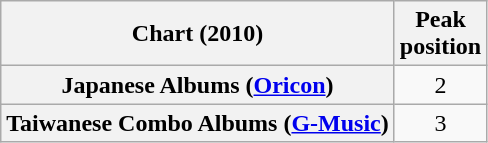<table class="wikitable plainrowheaders">
<tr>
<th>Chart (2010)</th>
<th>Peak<br>position</th>
</tr>
<tr>
<th scope="row">Japanese Albums (<a href='#'>Oricon</a>)</th>
<td style="text-align:center;">2</td>
</tr>
<tr>
<th scope="row">Taiwanese Combo Albums (<a href='#'>G-Music</a>)</th>
<td style="text-align:center;">3</td>
</tr>
</table>
